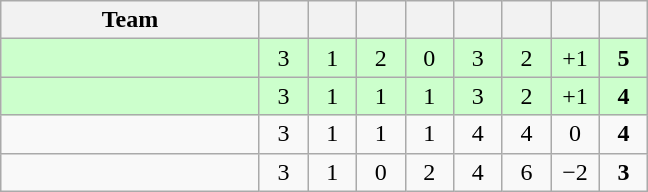<table class="wikitable" style="text-align:center">
<tr>
<th width=165>Team</th>
<th width=25></th>
<th width=25></th>
<th width=25></th>
<th width=25></th>
<th width=25></th>
<th width=25></th>
<th width=25></th>
<th width=25></th>
</tr>
<tr style="background:#cfc">
<td align="left"></td>
<td>3</td>
<td>1</td>
<td>2</td>
<td>0</td>
<td>3</td>
<td>2</td>
<td>+1</td>
<td><strong>5</strong></td>
</tr>
<tr style="background:#cfc">
<td align="left"></td>
<td>3</td>
<td>1</td>
<td>1</td>
<td>1</td>
<td>3</td>
<td>2</td>
<td>+1</td>
<td><strong>4</strong></td>
</tr>
<tr>
<td align="left"></td>
<td>3</td>
<td>1</td>
<td>1</td>
<td>1</td>
<td>4</td>
<td>4</td>
<td>0</td>
<td><strong>4</strong></td>
</tr>
<tr>
<td align="left"></td>
<td>3</td>
<td>1</td>
<td>0</td>
<td>2</td>
<td>4</td>
<td>6</td>
<td>−2</td>
<td><strong>3</strong></td>
</tr>
</table>
